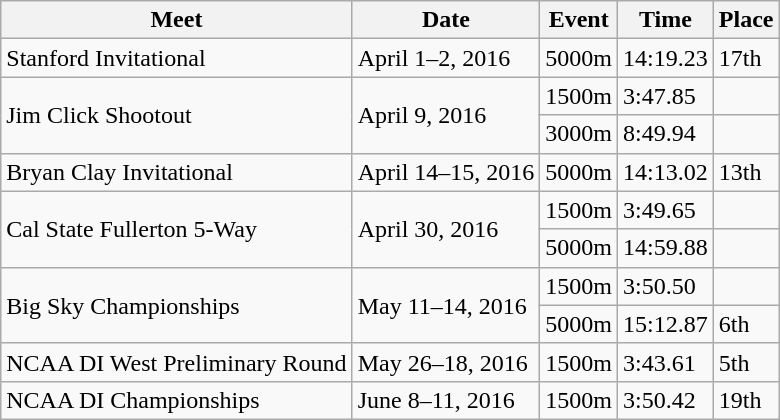<table class="wikitable sortable">
<tr>
<th>Meet</th>
<th>Date</th>
<th>Event</th>
<th>Time</th>
<th>Place</th>
</tr>
<tr>
<td>Stanford Invitational</td>
<td>April 1–2, 2016</td>
<td>5000m</td>
<td>14:19.23</td>
<td>17th</td>
</tr>
<tr>
<td rowspan="2">Jim Click Shootout</td>
<td rowspan="2">April 9, 2016</td>
<td>1500m</td>
<td>3:47.85</td>
<td></td>
</tr>
<tr>
<td>3000m</td>
<td>8:49.94</td>
<td></td>
</tr>
<tr>
<td>Bryan Clay Invitational</td>
<td>April 14–15, 2016</td>
<td>5000m</td>
<td>14:13.02</td>
<td>13th</td>
</tr>
<tr>
<td rowspan="2">Cal State Fullerton 5-Way</td>
<td rowspan="2">April 30, 2016</td>
<td>1500m</td>
<td>3:49.65</td>
<td></td>
</tr>
<tr>
<td>5000m</td>
<td>14:59.88</td>
<td></td>
</tr>
<tr>
<td rowspan="2">Big Sky Championships</td>
<td rowspan="2">May 11–14, 2016</td>
<td>1500m</td>
<td>3:50.50</td>
<td></td>
</tr>
<tr>
<td>5000m</td>
<td>15:12.87</td>
<td>6th</td>
</tr>
<tr>
<td>NCAA DI West Preliminary Round</td>
<td>May 26–18, 2016</td>
<td>1500m</td>
<td>3:43.61</td>
<td>5th</td>
</tr>
<tr>
<td>NCAA DI Championships</td>
<td>June 8–11, 2016</td>
<td>1500m</td>
<td>3:50.42</td>
<td>19th</td>
</tr>
</table>
